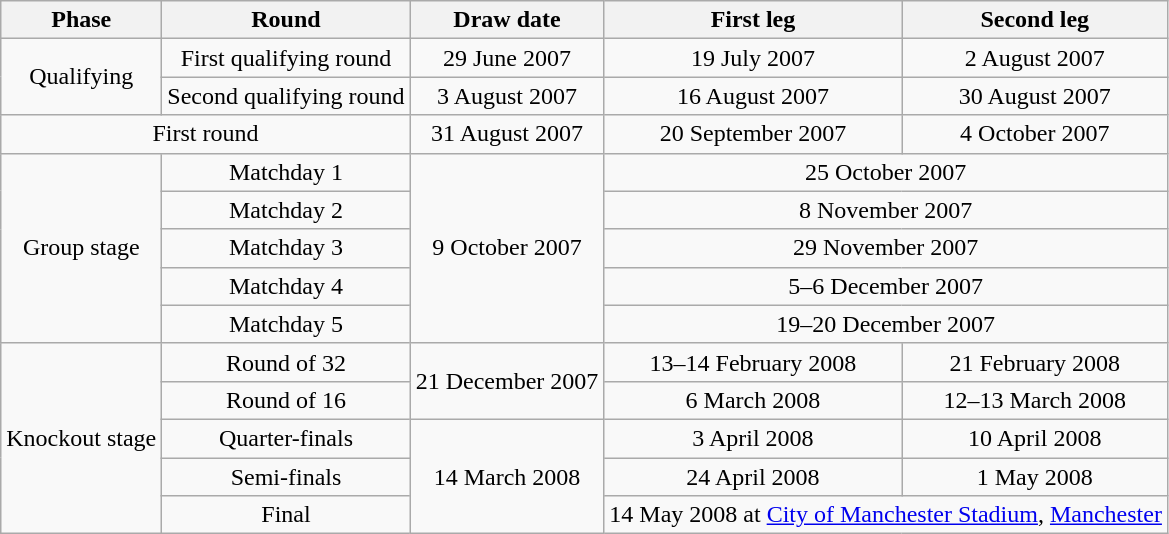<table class="wikitable" style="text-align:center">
<tr>
<th>Phase</th>
<th>Round</th>
<th>Draw date</th>
<th>First leg</th>
<th>Second leg</th>
</tr>
<tr>
<td rowspan="2">Qualifying</td>
<td>First qualifying round</td>
<td>29 June 2007</td>
<td>19 July 2007</td>
<td>2 August 2007</td>
</tr>
<tr>
<td>Second qualifying round</td>
<td>3 August 2007</td>
<td>16 August 2007</td>
<td>30 August 2007</td>
</tr>
<tr>
<td colspan="2">First round</td>
<td>31 August 2007</td>
<td>20 September 2007</td>
<td>4 October 2007</td>
</tr>
<tr>
<td rowspan="5">Group stage</td>
<td>Matchday 1</td>
<td rowspan="5">9 October 2007</td>
<td colspan="2">25 October 2007</td>
</tr>
<tr>
<td>Matchday 2</td>
<td colspan="2">8 November 2007</td>
</tr>
<tr>
<td>Matchday 3</td>
<td colspan="2">29 November 2007</td>
</tr>
<tr>
<td>Matchday 4</td>
<td colspan="2">5–6 December 2007</td>
</tr>
<tr>
<td>Matchday 5</td>
<td colspan="2">19–20 December 2007</td>
</tr>
<tr>
<td rowspan="5">Knockout stage</td>
<td>Round of 32</td>
<td rowspan="2">21 December 2007</td>
<td>13–14 February 2008</td>
<td>21 February 2008</td>
</tr>
<tr>
<td>Round of 16</td>
<td>6 March 2008</td>
<td>12–13 March 2008</td>
</tr>
<tr>
<td>Quarter-finals</td>
<td rowspan="3">14 March 2008</td>
<td>3 April 2008</td>
<td>10 April 2008</td>
</tr>
<tr>
<td>Semi-finals</td>
<td>24 April 2008</td>
<td>1 May 2008</td>
</tr>
<tr>
<td>Final</td>
<td colspan="2">14 May 2008 at <a href='#'>City of Manchester Stadium</a>, <a href='#'>Manchester</a></td>
</tr>
</table>
